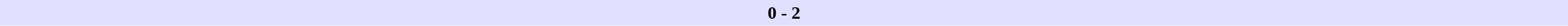<table border=0 cellspacing=0 cellpadding=2 style=font-size:90% width=100%>
<tr bgcolor=#e0e0ff>
<td align=right width=40%></td>
<th>0 - 2</th>
<td align=left width=40%></td>
</tr>
</table>
